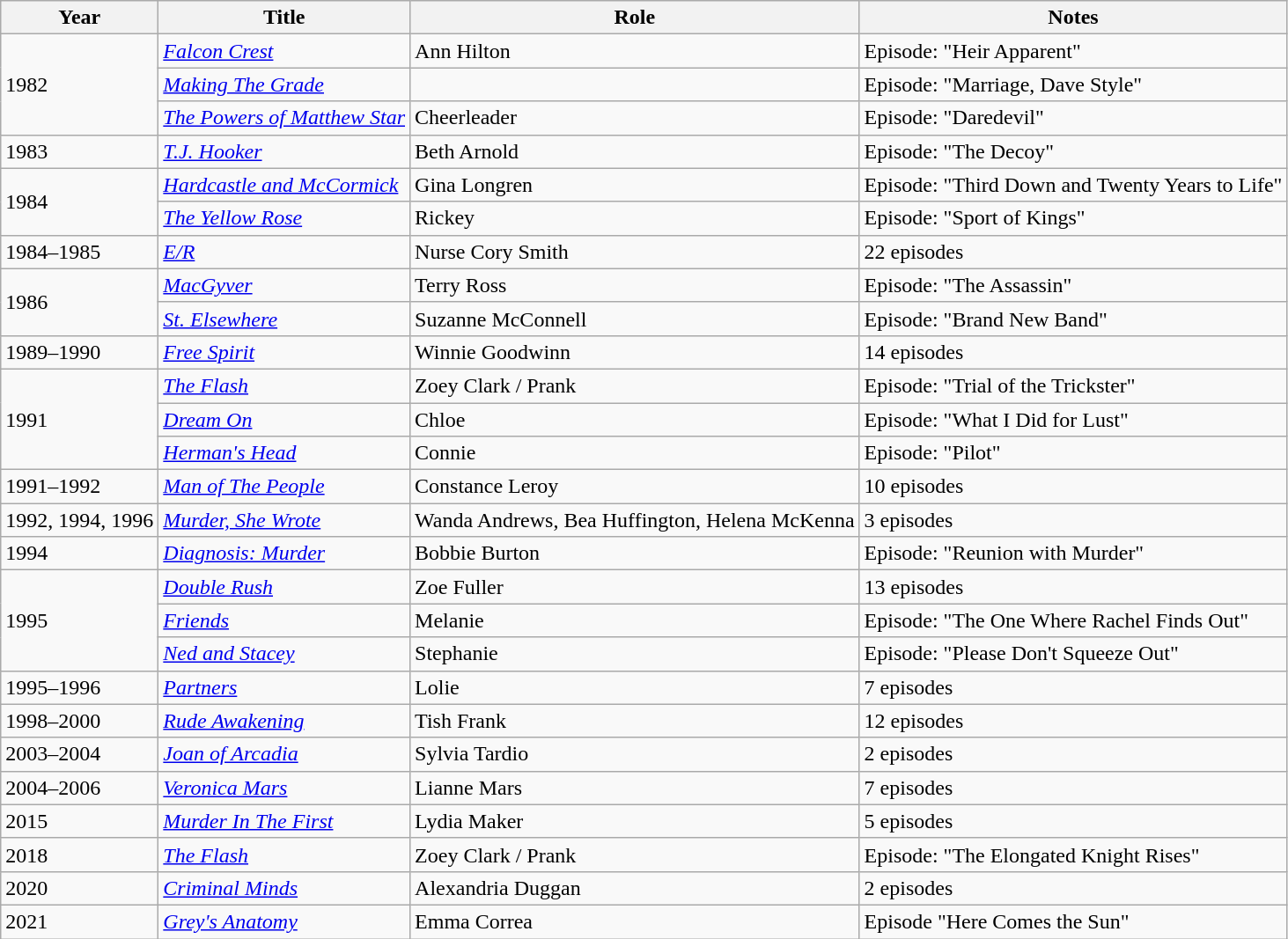<table class="wikitable sortable">
<tr>
<th>Year</th>
<th>Title</th>
<th>Role</th>
<th>Notes</th>
</tr>
<tr>
<td rowspan="3">1982</td>
<td><em><a href='#'>Falcon Crest</a></em></td>
<td>Ann Hilton</td>
<td>Episode: "Heir Apparent"</td>
</tr>
<tr>
<td><em><a href='#'>Making The Grade</a></em></td>
<td></td>
<td>Episode: "Marriage, Dave Style"</td>
</tr>
<tr>
<td><em><a href='#'>The Powers of Matthew Star</a></em></td>
<td>Cheerleader</td>
<td>Episode: "Daredevil"</td>
</tr>
<tr>
<td>1983</td>
<td><em><a href='#'>T.J. Hooker</a></em></td>
<td>Beth Arnold</td>
<td>Episode: "The Decoy"</td>
</tr>
<tr>
<td rowspan="2">1984</td>
<td><em><a href='#'>Hardcastle and McCormick</a></em></td>
<td>Gina Longren</td>
<td>Episode: "Third Down and Twenty Years to Life"</td>
</tr>
<tr>
<td><em><a href='#'>The Yellow Rose</a></em></td>
<td>Rickey</td>
<td>Episode: "Sport of Kings"</td>
</tr>
<tr>
<td>1984–1985</td>
<td><em><a href='#'>E/R</a></em></td>
<td>Nurse Cory Smith</td>
<td>22 episodes</td>
</tr>
<tr>
<td rowspan="2">1986</td>
<td><em><a href='#'>MacGyver</a></em></td>
<td>Terry Ross</td>
<td>Episode: "The Assassin"</td>
</tr>
<tr>
<td><em><a href='#'>St. Elsewhere</a></em></td>
<td>Suzanne McConnell</td>
<td>Episode: "Brand New Band"</td>
</tr>
<tr>
<td>1989–1990</td>
<td><em><a href='#'>Free Spirit</a></em></td>
<td>Winnie Goodwinn</td>
<td>14 episodes</td>
</tr>
<tr>
<td rowspan="3">1991</td>
<td><em><a href='#'>The Flash</a></em></td>
<td>Zoey Clark / Prank</td>
<td>Episode: "Trial of the Trickster"</td>
</tr>
<tr>
<td><em><a href='#'>Dream On</a></em></td>
<td>Chloe</td>
<td>Episode: "What I Did for Lust"</td>
</tr>
<tr>
<td><em><a href='#'>Herman's Head</a></em></td>
<td>Connie</td>
<td>Episode: "Pilot"</td>
</tr>
<tr>
<td>1991–1992</td>
<td><em><a href='#'>Man of The People</a></em></td>
<td>Constance Leroy</td>
<td>10 episodes</td>
</tr>
<tr>
<td>1992, 1994, 1996</td>
<td><em><a href='#'>Murder, She Wrote</a></em></td>
<td>Wanda Andrews, Bea Huffington, Helena McKenna</td>
<td>3 episodes</td>
</tr>
<tr>
<td>1994</td>
<td><em><a href='#'>Diagnosis: Murder</a></em></td>
<td>Bobbie Burton</td>
<td>Episode: "Reunion with Murder"</td>
</tr>
<tr>
<td rowspan="3">1995</td>
<td><em><a href='#'>Double Rush</a></em></td>
<td>Zoe Fuller</td>
<td>13 episodes</td>
</tr>
<tr>
<td><em><a href='#'>Friends</a></em></td>
<td>Melanie</td>
<td>Episode: "The One Where Rachel Finds Out"</td>
</tr>
<tr>
<td><em><a href='#'>Ned and Stacey</a></em></td>
<td>Stephanie</td>
<td>Episode: "Please Don't Squeeze Out"</td>
</tr>
<tr>
<td>1995–1996</td>
<td><em><a href='#'>Partners</a></em></td>
<td>Lolie</td>
<td>7 episodes</td>
</tr>
<tr>
<td>1998–2000</td>
<td><em><a href='#'>Rude Awakening</a></em></td>
<td>Tish Frank</td>
<td>12 episodes</td>
</tr>
<tr>
<td>2003–2004</td>
<td><em><a href='#'>Joan of Arcadia</a></em></td>
<td>Sylvia Tardio</td>
<td>2 episodes</td>
</tr>
<tr>
<td>2004–2006</td>
<td><em><a href='#'>Veronica Mars</a></em></td>
<td>Lianne Mars</td>
<td>7 episodes</td>
</tr>
<tr>
<td>2015</td>
<td><em><a href='#'>Murder In The First</a></em></td>
<td>Lydia Maker</td>
<td>5 episodes</td>
</tr>
<tr>
<td>2018</td>
<td><em><a href='#'>The Flash</a></em></td>
<td>Zoey Clark / Prank</td>
<td>Episode: "The Elongated Knight Rises"</td>
</tr>
<tr>
<td>2020</td>
<td><em><a href='#'>Criminal Minds</a></em></td>
<td>Alexandria Duggan</td>
<td>2 episodes</td>
</tr>
<tr>
<td>2021</td>
<td><em><a href='#'>Grey's Anatomy</a></em></td>
<td>Emma Correa</td>
<td>Episode "Here Comes the Sun"</td>
</tr>
</table>
